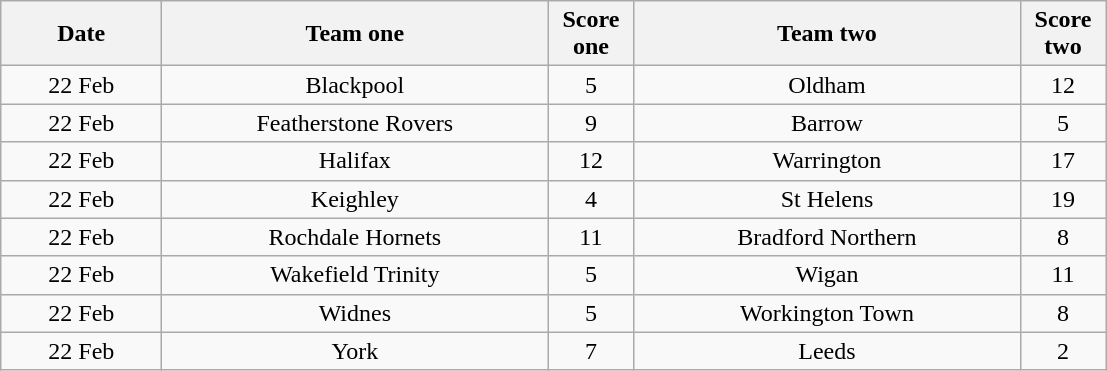<table class="wikitable" style="text-align: center">
<tr>
<th width=100>Date</th>
<th width=250>Team one</th>
<th width=50>Score one</th>
<th width=250>Team two</th>
<th width=50>Score two</th>
</tr>
<tr>
<td>22 Feb</td>
<td>Blackpool</td>
<td>5</td>
<td>Oldham</td>
<td>12</td>
</tr>
<tr>
<td>22 Feb</td>
<td>Featherstone Rovers</td>
<td>9</td>
<td>Barrow</td>
<td>5</td>
</tr>
<tr>
<td>22 Feb</td>
<td>Halifax</td>
<td>12</td>
<td>Warrington</td>
<td>17</td>
</tr>
<tr>
<td>22 Feb</td>
<td>Keighley</td>
<td>4</td>
<td>St Helens</td>
<td>19</td>
</tr>
<tr>
<td>22 Feb</td>
<td>Rochdale Hornets</td>
<td>11</td>
<td>Bradford Northern</td>
<td>8</td>
</tr>
<tr>
<td>22 Feb</td>
<td>Wakefield Trinity</td>
<td>5</td>
<td>Wigan</td>
<td>11</td>
</tr>
<tr>
<td>22 Feb</td>
<td>Widnes</td>
<td>5</td>
<td>Workington Town</td>
<td>8</td>
</tr>
<tr>
<td>22 Feb</td>
<td>York</td>
<td>7</td>
<td>Leeds</td>
<td>2</td>
</tr>
</table>
